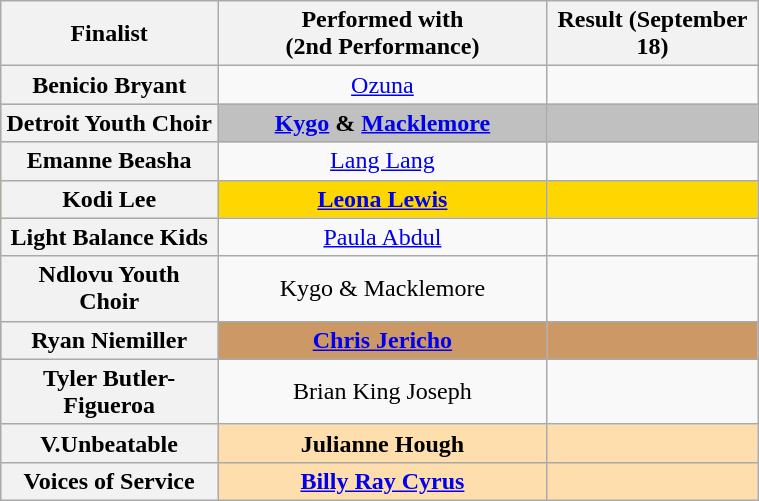<table class="wikitable sortable plainrowheaders" style="text-align:center" width="40%;">
<tr>
<th class="unsortable" style="width:10em;">Finalist</th>
<th class="unsortable" style="width:17em;">Performed with<br>(2nd Performance)</th>
<th style="width:10em;">Result (September 18)</th>
</tr>
<tr>
<th scope="row">Benicio Bryant</th>
<td><a href='#'>Ozuna</a></td>
<td></td>
</tr>
<tr style="background:silver">
<th scope="row"><strong>Detroit Youth Choir</strong></th>
<td><strong><a href='#'>Kygo</a> & <a href='#'>Macklemore</a></strong> </td>
<td><strong></strong></td>
</tr>
<tr>
<th scope="row">Emanne Beasha</th>
<td><a href='#'>Lang Lang</a></td>
<td></td>
</tr>
<tr style="background:gold">
<th scope="row"><strong>Kodi Lee</strong></th>
<td><strong><a href='#'>Leona Lewis</a></strong></td>
<td><strong></strong></td>
</tr>
<tr>
<th scope="row">Light Balance Kids</th>
<td><a href='#'>Paula Abdul</a> </td>
<td></td>
</tr>
<tr>
<th scope="row">Ndlovu Youth Choir</th>
<td>Kygo & Macklemore </td>
<td></td>
</tr>
<tr style="background:#c96">
<th scope="row"><strong>Ryan Niemiller</strong></th>
<td><strong><a href='#'>Chris Jericho</a></strong> </td>
<td><strong></strong></td>
</tr>
<tr>
<th scope="row">Tyler Butler-Figueroa</th>
<td>Brian King Joseph</td>
<td></td>
</tr>
<tr style="background:NavajoWhite">
<th scope="row"><strong>V.Unbeatable</strong></th>
<td><strong>Julianne Hough</strong></td>
<td><strong></strong></td>
</tr>
<tr style="background:NavajoWhite">
<th scope="row"><strong>Voices of Service</strong></th>
<td><strong><a href='#'>Billy Ray Cyrus</a></strong></td>
<td><strong></strong></td>
</tr>
</table>
